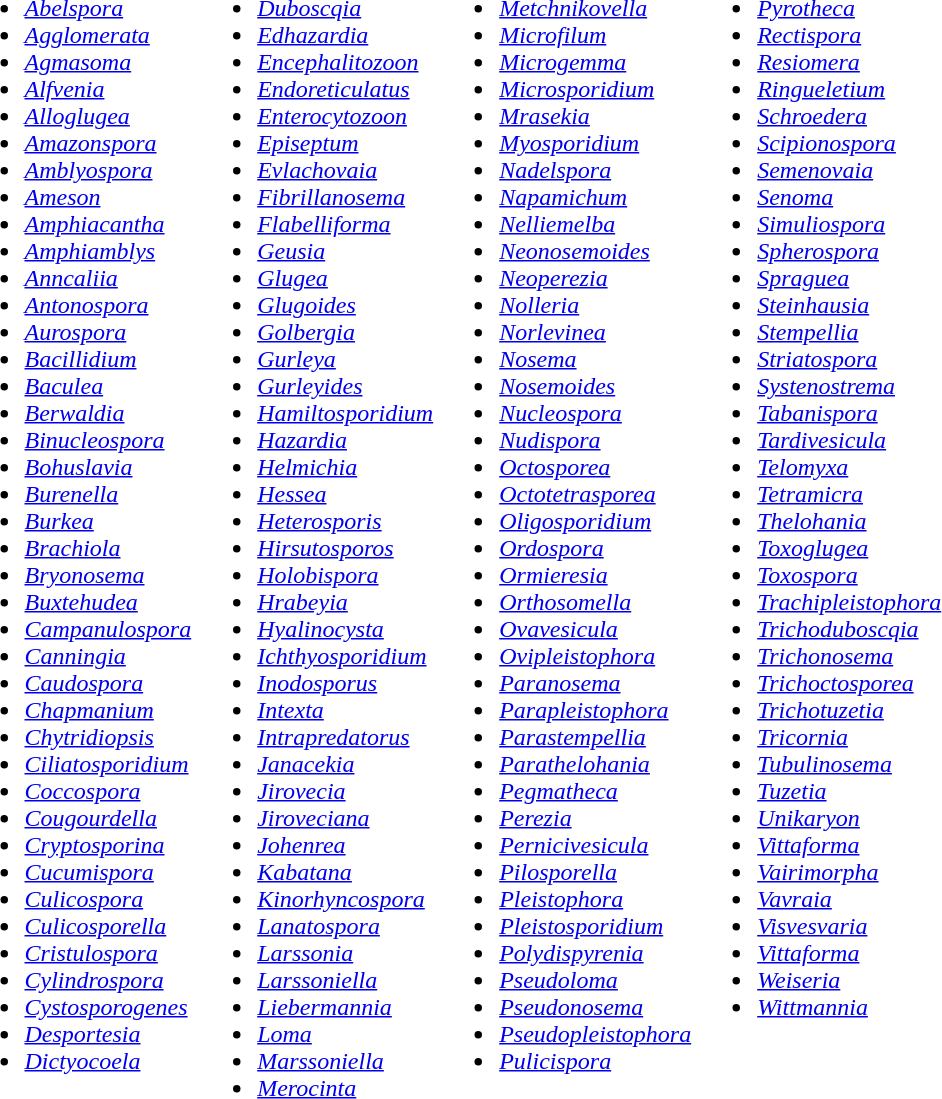<table>
<tr valign=top>
<td><br><ul><li><em><a href='#'>Abelspora</a></em></li><li><em><a href='#'>Agglomerata</a></em></li><li><em><a href='#'>Agmasoma</a></em></li><li><em><a href='#'>Alfvenia</a></em></li><li><em><a href='#'>Alloglugea</a></em></li><li><em><a href='#'>Amazonspora</a></em></li><li><em><a href='#'>Amblyospora</a></em></li><li><em><a href='#'>Ameson</a></em></li><li><em><a href='#'>Amphiacantha</a></em></li><li><em><a href='#'>Amphiamblys</a></em></li><li><em><a href='#'>Anncaliia</a></em></li><li><em><a href='#'>Antonospora</a></em></li><li><em><a href='#'>Aurospora</a></em></li><li><em><a href='#'>Bacillidium</a></em></li><li><em><a href='#'>Baculea</a></em></li><li><em><a href='#'>Berwaldia</a></em></li><li><em><a href='#'>Binucleospora</a></em></li><li><em><a href='#'>Bohuslavia</a></em></li><li><em><a href='#'>Burenella</a></em></li><li><em><a href='#'>Burkea</a></em></li><li><em><a href='#'>Brachiola</a></em></li><li><em><a href='#'>Bryonosema</a></em></li><li><em><a href='#'>Buxtehudea</a></em></li><li><em><a href='#'>Campanulospora</a></em></li><li><em><a href='#'>Canningia</a></em></li><li><em><a href='#'>Caudospora</a></em></li><li><em><a href='#'>Chapmanium</a></em></li><li><em><a href='#'>Chytridiopsis</a></em></li><li><em><a href='#'>Ciliatosporidium</a></em></li><li><em><a href='#'>Coccospora</a></em></li><li><em><a href='#'>Cougourdella</a></em></li><li><em><a href='#'>Cryptosporina</a></em></li><li><em><a href='#'>Cucumispora</a></em></li><li><em><a href='#'>Culicospora</a></em></li><li><em><a href='#'>Culicosporella</a></em></li><li><em><a href='#'>Cristulospora</a></em></li><li><em><a href='#'>Cylindrospora</a></em></li><li><em><a href='#'>Cystosporogenes</a></em></li><li><em><a href='#'>Desportesia</a></em></li><li><em><a href='#'>Dictyocoela</a></em></li></ul></td>
<td><br><ul><li><em><a href='#'>Duboscqia</a></em></li><li><em><a href='#'>Edhazardia</a></em></li><li><em><a href='#'>Encephalitozoon</a></em></li><li><em><a href='#'>Endoreticulatus</a></em></li><li><em><a href='#'>Enterocytozoon</a></em></li><li><em><a href='#'>Episeptum</a></em></li><li><em><a href='#'>Evlachovaia</a></em></li><li><em><a href='#'>Fibrillanosema</a></em></li><li><em><a href='#'>Flabelliforma</a></em></li><li><em><a href='#'>Geusia</a></em></li><li><em><a href='#'>Glugea</a></em></li><li><em><a href='#'>Glugoides</a></em></li><li><em><a href='#'>Golbergia</a></em></li><li><em><a href='#'>Gurleya</a></em></li><li><em><a href='#'>Gurleyides</a></em></li><li><em><a href='#'>Hamiltosporidium</a></em></li><li><em><a href='#'>Hazardia</a></em></li><li><em><a href='#'>Helmichia</a></em></li><li><em><a href='#'>Hessea</a></em></li><li><em><a href='#'>Heterosporis</a></em></li><li><em><a href='#'>Hirsutosporos</a></em></li><li><em><a href='#'>Holobispora</a></em></li><li><em><a href='#'>Hrabeyia</a></em></li><li><em><a href='#'>Hyalinocysta</a></em></li><li><em><a href='#'>Ichthyosporidium</a></em></li><li><em><a href='#'>Inodosporus</a></em></li><li><em><a href='#'>Intexta</a></em></li><li><em><a href='#'>Intrapredatorus</a></em></li><li><em><a href='#'>Janacekia</a></em></li><li><em><a href='#'>Jirovecia</a></em></li><li><em><a href='#'>Jiroveciana</a></em></li><li><em><a href='#'>Johenrea</a></em></li><li><em><a href='#'>Kabatana</a></em></li><li><em><a href='#'>Kinorhyncospora</a></em></li><li><em><a href='#'>Lanatospora</a></em></li><li><em><a href='#'>Larssonia</a></em></li><li><em><a href='#'>Larssoniella</a></em></li><li><em><a href='#'>Liebermannia</a></em></li><li><em><a href='#'>Loma</a></em></li><li><em><a href='#'>Marssoniella</a></em></li><li><em><a href='#'>Merocinta</a></em></li></ul></td>
<td><br><ul><li><em><a href='#'>Metchnikovella</a></em></li><li><em><a href='#'>Microfilum</a></em></li><li><em><a href='#'>Microgemma</a></em></li><li><em><a href='#'>Microsporidium</a></em></li><li><em><a href='#'>Mrasekia</a></em></li><li><em><a href='#'>Myosporidium</a></em></li><li><em><a href='#'>Nadelspora</a></em></li><li><em><a href='#'>Napamichum</a></em></li><li><em><a href='#'>Nelliemelba</a></em></li><li><em><a href='#'>Neonosemoides</a></em></li><li><em><a href='#'>Neoperezia</a></em></li><li><em><a href='#'>Nolleria</a></em></li><li><em><a href='#'>Norlevinea</a></em></li><li><em><a href='#'>Nosema</a></em></li><li><em><a href='#'>Nosemoides</a></em></li><li><em><a href='#'>Nucleospora</a></em></li><li><em><a href='#'>Nudispora</a></em></li><li><em><a href='#'>Octosporea</a></em></li><li><em><a href='#'>Octotetrasporea</a></em></li><li><em><a href='#'>Oligosporidium</a></em></li><li><em><a href='#'>Ordospora</a></em></li><li><em><a href='#'>Ormieresia</a></em></li><li><em><a href='#'>Orthosomella</a></em></li><li><em><a href='#'>Ovavesicula</a></em></li><li><em><a href='#'>Ovipleistophora</a></em></li><li><em><a href='#'>Paranosema</a></em></li><li><em><a href='#'>Parapleistophora</a></em></li><li><em><a href='#'>Parastempellia</a></em></li><li><em><a href='#'>Parathelohania</a></em></li><li><em><a href='#'>Pegmatheca</a></em></li><li><em><a href='#'>Perezia</a></em></li><li><em><a href='#'>Pernicivesicula</a></em></li><li><em><a href='#'>Pilosporella</a></em></li><li><em><a href='#'>Pleistophora</a></em></li><li><em><a href='#'>Pleistosporidium</a></em></li><li><em><a href='#'>Polydispyrenia</a></em></li><li><em><a href='#'>Pseudoloma</a></em></li><li><em><a href='#'>Pseudonosema</a></em></li><li><em><a href='#'>Pseudopleistophora</a></em></li><li><em><a href='#'>Pulicispora</a></em></li></ul></td>
<td><br><ul><li><em><a href='#'>Pyrotheca</a></em></li><li><em><a href='#'>Rectispora</a></em></li><li><em><a href='#'>Resiomera</a></em></li><li><em><a href='#'>Ringueletium</a></em></li><li><em><a href='#'>Schroedera</a></em></li><li><em><a href='#'>Scipionospora</a></em></li><li><em><a href='#'>Semenovaia</a></em></li><li><em><a href='#'>Senoma</a></em></li><li><em><a href='#'>Simuliospora</a></em></li><li><em><a href='#'>Spherospora</a></em></li><li><em><a href='#'>Spraguea</a></em></li><li><em><a href='#'>Steinhausia</a></em></li><li><em><a href='#'>Stempellia</a></em></li><li><em><a href='#'>Striatospora</a></em></li><li><em><a href='#'>Systenostrema</a></em></li><li><em><a href='#'>Tabanispora</a></em></li><li><em><a href='#'>Tardivesicula</a></em></li><li><em><a href='#'>Telomyxa</a></em></li><li><em><a href='#'>Tetramicra</a></em></li><li><em><a href='#'>Thelohania</a></em></li><li><em><a href='#'>Toxoglugea</a></em></li><li><em><a href='#'>Toxospora</a></em></li><li><em><a href='#'>Trachipleistophora</a></em></li><li><em><a href='#'>Trichoduboscqia</a></em></li><li><em><a href='#'>Trichonosema</a></em></li><li><em><a href='#'>Trichoctosporea</a></em></li><li><em><a href='#'>Trichotuzetia</a></em></li><li><em><a href='#'>Tricornia</a></em></li><li><em><a href='#'>Tubulinosema</a></em></li><li><em><a href='#'>Tuzetia</a></em></li><li><em><a href='#'>Unikaryon</a></em></li><li><em><a href='#'>Vittaforma</a></em></li><li><em><a href='#'>Vairimorpha</a></em></li><li><em><a href='#'>Vavraia</a></em></li><li><em><a href='#'>Visvesvaria</a></em></li><li><em><a href='#'>Vittaforma</a></em></li><li><em><a href='#'>Weiseria</a></em></li><li><em><a href='#'>Wittmannia</a></em></li></ul></td>
</tr>
</table>
